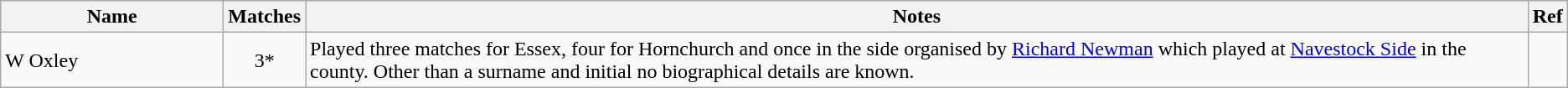<table class="wikitable">
<tr>
<th style="width:170px">Name</th>
<th>Matches</th>
<th>Notes</th>
<th>Ref</th>
</tr>
<tr>
<td>W Oxley</td>
<td align=center>3*</td>
<td>Played three matches for Essex, four for Hornchurch and once in the side organised by <a href='#'>Richard Newman</a> which played at <a href='#'>Navestock Side</a> in the county. Other than a surname and initial no biographical details are known.</td>
<td></td>
</tr>
</table>
